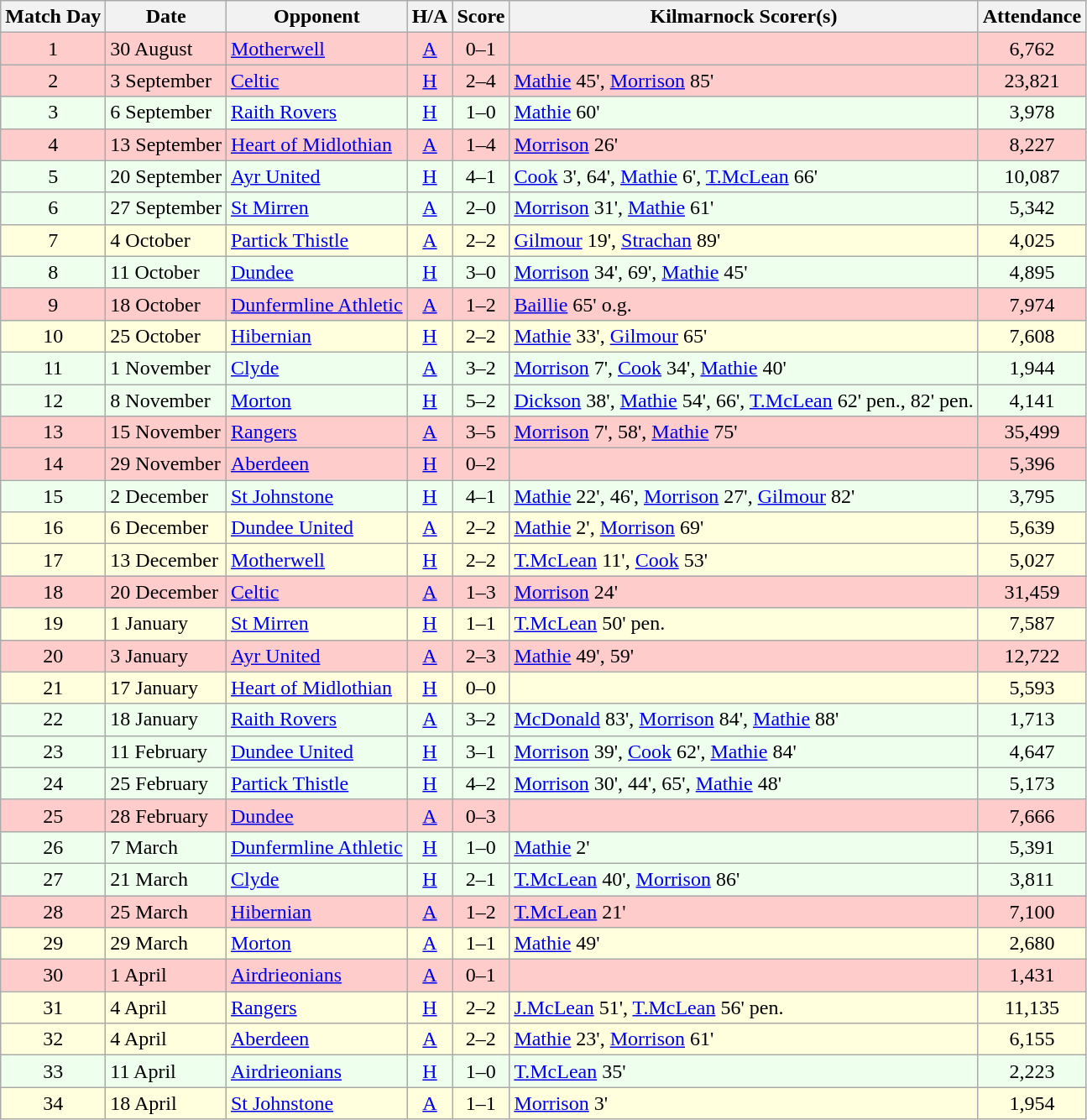<table class="wikitable" style="text-align:center">
<tr>
<th>Match Day</th>
<th>Date</th>
<th>Opponent</th>
<th>H/A</th>
<th>Score</th>
<th>Kilmarnock Scorer(s)</th>
<th>Attendance</th>
</tr>
<tr bgcolor=#FFCCCC>
<td>1</td>
<td align=left>30 August</td>
<td align=left><a href='#'>Motherwell</a></td>
<td><a href='#'>A</a></td>
<td>0–1</td>
<td align=left></td>
<td>6,762</td>
</tr>
<tr bgcolor=#FFCCCC>
<td>2</td>
<td align=left>3 September</td>
<td align=left><a href='#'>Celtic</a></td>
<td><a href='#'>H</a></td>
<td>2–4</td>
<td align=left><a href='#'>Mathie</a> 45', <a href='#'>Morrison</a> 85'</td>
<td>23,821</td>
</tr>
<tr bgcolor=#EEFFEE>
<td>3</td>
<td align=left>6 September</td>
<td align=left><a href='#'>Raith Rovers</a></td>
<td><a href='#'>H</a></td>
<td>1–0</td>
<td align=left><a href='#'>Mathie</a> 60'</td>
<td>3,978</td>
</tr>
<tr bgcolor=#FFCCCC>
<td>4</td>
<td align=left>13 September</td>
<td align=left><a href='#'>Heart of Midlothian</a></td>
<td><a href='#'>A</a></td>
<td>1–4</td>
<td align=left><a href='#'>Morrison</a> 26'</td>
<td>8,227</td>
</tr>
<tr bgcolor=#EEFFEE>
<td>5</td>
<td align=left>20 September</td>
<td align=left><a href='#'>Ayr United</a></td>
<td><a href='#'>H</a></td>
<td>4–1</td>
<td align=left><a href='#'>Cook</a> 3', 64', <a href='#'>Mathie</a> 6', <a href='#'>T.McLean</a> 66'</td>
<td>10,087</td>
</tr>
<tr bgcolor=#EEFFEE>
<td>6</td>
<td align=left>27 September</td>
<td align=left><a href='#'>St Mirren</a></td>
<td><a href='#'>A</a></td>
<td>2–0</td>
<td align=left><a href='#'>Morrison</a> 31', <a href='#'>Mathie</a> 61'</td>
<td>5,342</td>
</tr>
<tr bgcolor=#FFFFDD>
<td>7</td>
<td align=left>4 October</td>
<td align=left><a href='#'>Partick Thistle</a></td>
<td><a href='#'>A</a></td>
<td>2–2</td>
<td align=left><a href='#'>Gilmour</a> 19', <a href='#'>Strachan</a> 89'</td>
<td>4,025</td>
</tr>
<tr bgcolor=#EEFFEE>
<td>8</td>
<td align=left>11 October</td>
<td align=left><a href='#'>Dundee</a></td>
<td><a href='#'>H</a></td>
<td>3–0</td>
<td align=left><a href='#'>Morrison</a> 34', 69', <a href='#'>Mathie</a> 45'</td>
<td>4,895</td>
</tr>
<tr bgcolor=#FFCCCC>
<td>9</td>
<td align=left>18 October</td>
<td align=left><a href='#'>Dunfermline Athletic</a></td>
<td><a href='#'>A</a></td>
<td>1–2</td>
<td align=left><a href='#'>Baillie</a> 65' o.g.</td>
<td>7,974</td>
</tr>
<tr bgcolor=#FFFFDD>
<td>10</td>
<td align=left>25 October</td>
<td align=left><a href='#'>Hibernian</a></td>
<td><a href='#'>H</a></td>
<td>2–2</td>
<td align=left><a href='#'>Mathie</a> 33', <a href='#'>Gilmour</a> 65'</td>
<td>7,608</td>
</tr>
<tr bgcolor=#EEFFEE>
<td>11</td>
<td align=left>1 November</td>
<td align=left><a href='#'>Clyde</a></td>
<td><a href='#'>A</a></td>
<td>3–2</td>
<td align=left><a href='#'>Morrison</a> 7', <a href='#'>Cook</a> 34', <a href='#'>Mathie</a> 40'</td>
<td>1,944</td>
</tr>
<tr bgcolor=#EEFFEE>
<td>12</td>
<td align=left>8 November</td>
<td align=left><a href='#'>Morton</a></td>
<td><a href='#'>H</a></td>
<td>5–2</td>
<td align=left><a href='#'>Dickson</a> 38', <a href='#'>Mathie</a> 54', 66', <a href='#'>T.McLean</a> 62' pen., 82' pen.</td>
<td>4,141</td>
</tr>
<tr bgcolor=#FFCCCC>
<td>13</td>
<td align=left>15 November</td>
<td align=left><a href='#'>Rangers</a></td>
<td><a href='#'>A</a></td>
<td>3–5</td>
<td align=left><a href='#'>Morrison</a> 7', 58', <a href='#'>Mathie</a> 75'</td>
<td>35,499</td>
</tr>
<tr bgcolor=#FFCCCC>
<td>14</td>
<td align=left>29 November</td>
<td align=left><a href='#'>Aberdeen</a></td>
<td><a href='#'>H</a></td>
<td>0–2</td>
<td align=left></td>
<td>5,396</td>
</tr>
<tr bgcolor=#EEFFEE>
<td>15</td>
<td align=left>2 December</td>
<td align=left><a href='#'>St Johnstone</a></td>
<td><a href='#'>H</a></td>
<td>4–1</td>
<td align=left><a href='#'>Mathie</a> 22', 46', <a href='#'>Morrison</a> 27', <a href='#'>Gilmour</a> 82'</td>
<td>3,795</td>
</tr>
<tr bgcolor=#FFFFDD>
<td>16</td>
<td align=left>6 December</td>
<td align=left><a href='#'>Dundee United</a></td>
<td><a href='#'>A</a></td>
<td>2–2</td>
<td align=left><a href='#'>Mathie</a> 2', <a href='#'>Morrison</a> 69'</td>
<td>5,639</td>
</tr>
<tr bgcolor=#FFFFDD>
<td>17</td>
<td align=left>13 December</td>
<td align=left><a href='#'>Motherwell</a></td>
<td><a href='#'>H</a></td>
<td>2–2</td>
<td align=left><a href='#'>T.McLean</a> 11', <a href='#'>Cook</a> 53'</td>
<td>5,027</td>
</tr>
<tr bgcolor=#FFCCCC>
<td>18</td>
<td align=left>20 December</td>
<td align=left><a href='#'>Celtic</a></td>
<td><a href='#'>A</a></td>
<td>1–3</td>
<td align=left><a href='#'>Morrison</a> 24'</td>
<td>31,459</td>
</tr>
<tr bgcolor=#FFFFDD>
<td>19</td>
<td align=left>1 January</td>
<td align=left><a href='#'>St Mirren</a></td>
<td><a href='#'>H</a></td>
<td>1–1</td>
<td align=left><a href='#'>T.McLean</a> 50' pen.</td>
<td>7,587</td>
</tr>
<tr bgcolor=#FFCCCC>
<td>20</td>
<td align=left>3 January</td>
<td align=left><a href='#'>Ayr United</a></td>
<td><a href='#'>A</a></td>
<td>2–3</td>
<td align=left><a href='#'>Mathie</a> 49', 59'</td>
<td>12,722</td>
</tr>
<tr bgcolor=#FFFFDD>
<td>21</td>
<td align=left>17 January</td>
<td align=left><a href='#'>Heart of Midlothian</a></td>
<td><a href='#'>H</a></td>
<td>0–0</td>
<td align=left></td>
<td>5,593</td>
</tr>
<tr bgcolor=#EEFFEE>
<td>22</td>
<td align=left>18 January</td>
<td align=left><a href='#'>Raith Rovers</a></td>
<td><a href='#'>A</a></td>
<td>3–2</td>
<td align=left><a href='#'>McDonald</a> 83', <a href='#'>Morrison</a> 84', <a href='#'>Mathie</a> 88'</td>
<td>1,713</td>
</tr>
<tr bgcolor=#EEFFEE>
<td>23</td>
<td align=left>11 February</td>
<td align=left><a href='#'>Dundee United</a></td>
<td><a href='#'>H</a></td>
<td>3–1</td>
<td align=left><a href='#'>Morrison</a> 39', <a href='#'>Cook</a> 62', <a href='#'>Mathie</a> 84'</td>
<td>4,647</td>
</tr>
<tr bgcolor=#EEFFEE>
<td>24</td>
<td align=left>25 February</td>
<td align=left><a href='#'>Partick Thistle</a></td>
<td><a href='#'>H</a></td>
<td>4–2</td>
<td align=left><a href='#'>Morrison</a> 30', 44', 65', <a href='#'>Mathie</a> 48'</td>
<td>5,173</td>
</tr>
<tr bgcolor=#FFCCCC>
<td>25</td>
<td align=left>28 February</td>
<td align=left><a href='#'>Dundee</a></td>
<td><a href='#'>A</a></td>
<td>0–3</td>
<td align=left></td>
<td>7,666</td>
</tr>
<tr bgcolor=#EEFFEE>
<td>26</td>
<td align=left>7 March</td>
<td align=left><a href='#'>Dunfermline Athletic</a></td>
<td><a href='#'>H</a></td>
<td>1–0</td>
<td align=left><a href='#'>Mathie</a> 2'</td>
<td>5,391</td>
</tr>
<tr bgcolor=#EEFFEE>
<td>27</td>
<td align=left>21 March</td>
<td align=left><a href='#'>Clyde</a></td>
<td><a href='#'>H</a></td>
<td>2–1</td>
<td align=left><a href='#'>T.McLean</a> 40', <a href='#'>Morrison</a> 86'</td>
<td>3,811</td>
</tr>
<tr bgcolor=#FFCCCC>
<td>28</td>
<td align=left>25 March</td>
<td align=left><a href='#'>Hibernian</a></td>
<td><a href='#'>A</a></td>
<td>1–2</td>
<td align=left><a href='#'>T.McLean</a> 21'</td>
<td>7,100</td>
</tr>
<tr bgcolor=#FFFFDD>
<td>29</td>
<td align=left>29 March</td>
<td align=left><a href='#'>Morton</a></td>
<td><a href='#'>A</a></td>
<td>1–1</td>
<td align=left><a href='#'>Mathie</a> 49'</td>
<td>2,680</td>
</tr>
<tr bgcolor=#FFCCCC>
<td>30</td>
<td align=left>1 April</td>
<td align=left><a href='#'>Airdrieonians</a></td>
<td><a href='#'>A</a></td>
<td>0–1</td>
<td align=left></td>
<td>1,431</td>
</tr>
<tr bgcolor=#FFFFDD>
<td>31</td>
<td align=left>4 April</td>
<td align=left><a href='#'>Rangers</a></td>
<td><a href='#'>H</a></td>
<td>2–2</td>
<td align=left><a href='#'>J.McLean</a> 51', <a href='#'>T.McLean</a> 56' pen.</td>
<td>11,135</td>
</tr>
<tr bgcolor=#FFFFDD>
<td>32</td>
<td align=left>4 April</td>
<td align=left><a href='#'>Aberdeen</a></td>
<td><a href='#'>A</a></td>
<td>2–2</td>
<td align=left><a href='#'>Mathie</a> 23', <a href='#'>Morrison</a> 61'</td>
<td>6,155</td>
</tr>
<tr bgcolor=#EEFFEE>
<td>33</td>
<td align=left>11 April</td>
<td align=left><a href='#'>Airdrieonians</a></td>
<td><a href='#'>H</a></td>
<td>1–0</td>
<td align=left><a href='#'>T.McLean</a> 35'</td>
<td>2,223</td>
</tr>
<tr bgcolor=#FFFFDD>
<td>34</td>
<td align=left>18 April</td>
<td align=left><a href='#'>St Johnstone</a></td>
<td><a href='#'>A</a></td>
<td>1–1</td>
<td align=left><a href='#'>Morrison</a> 3'</td>
<td>1,954</td>
</tr>
</table>
